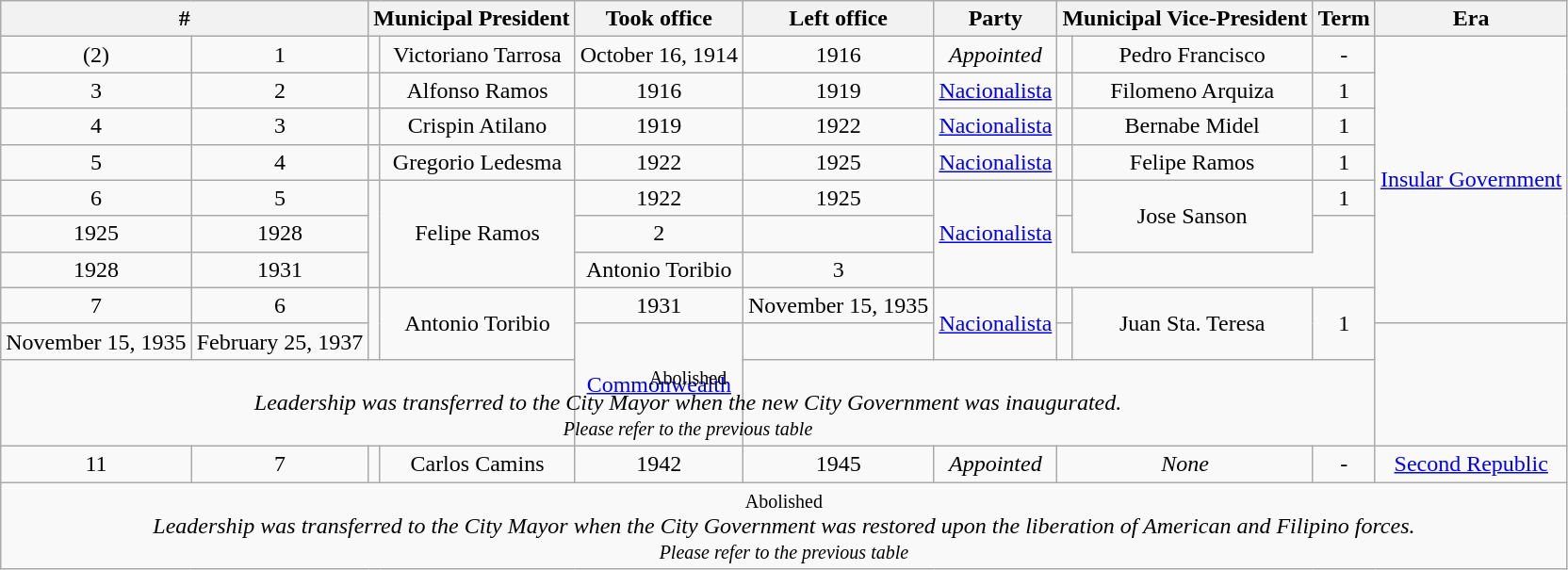<table class="wikitable" style="text-align:center">
<tr>
<th colspan=2>#</th>
<th colspan=2>Municipal President</th>
<th>Took office</th>
<th>Left office</th>
<th>Party</th>
<th colspan=2>Municipal Vice-President</th>
<th>Term</th>
<th>Era</th>
</tr>
<tr align=center>
<td bgcolor=>(2)</td>
<td bgcolor=>1</td>
<td></td>
<td>Victoriano Tarrosa</td>
<td>October 16, 1914</td>
<td>1916</td>
<td><em>Appointed</em></td>
<td bgcolor=></td>
<td>Pedro Francisco</td>
<td>-</td>
<td rowspan=8><a href='#'>Insular Government</a></td>
</tr>
<tr align=center>
<td bgcolor=>3</td>
<td bgcolor=>2</td>
<td></td>
<td>Alfonso Ramos</td>
<td>1916</td>
<td>1919</td>
<td><a href='#'>Nacionalista</a></td>
<td bgcolor=></td>
<td>Filomeno Arquiza</td>
<td>1</td>
</tr>
<tr align=center>
<td bgcolor=>4</td>
<td bgcolor=>3</td>
<td></td>
<td>Crispin Atilano</td>
<td>1919</td>
<td>1922</td>
<td><a href='#'>Nacionalista</a></td>
<td bgcolor=></td>
<td>Bernabe Midel</td>
<td>1</td>
</tr>
<tr align=center>
<td bgcolor=>5</td>
<td bgcolor=>4</td>
<td></td>
<td>Gregorio Ledesma</td>
<td>1922</td>
<td>1925</td>
<td><a href='#'>Nacionalista</a></td>
<td bgcolor=></td>
<td>Felipe Ramos</td>
<td>1</td>
</tr>
<tr align=center>
<td bgcolor=>6</td>
<td bgcolor=>5</td>
<td rowspan=3></td>
<td rowspan=3>Felipe Ramos</td>
<td>1922</td>
<td>1925</td>
<td rowspan=3><a href='#'>Nacionalista</a></td>
<td bgcolor=></td>
<td rowspan=2>Jose Sanson</td>
<td>1</td>
</tr>
<tr align=center>
<td>1925</td>
<td>1928</td>
<td>2</td>
</tr>
<tr align=center>
<td>1928</td>
<td>1931</td>
<td>Antonio Toribio</td>
<td>3</td>
</tr>
<tr align=center>
<td bgcolor=>7</td>
<td bgcolor=>6</td>
<td rowspan=2></td>
<td rowspan=2>Antonio Toribio</td>
<td>1931</td>
<td>November 15, 1935</td>
<td rowspan=2><a href='#'>Nacionalista</a></td>
<td bgcolor=></td>
<td rowspan=2>Juan Sta. Teresa</td>
<td rowspan=2>1</td>
</tr>
<tr align=center>
<td>November 15, 1935</td>
<td>February 25, 1937</td>
<td rowspan=2><a href='#'>Commonwealth</a></td>
</tr>
<tr align=center>
<td colspan=10><small>Abolished</small> <br> <em>Leadership was transferred to the City Mayor when the new City Government was inaugurated.</em><br><small><em>Please refer to the previous table</em></small></td>
</tr>
<tr align=center>
<td bgcolor=>11</td>
<td bgcolor=>7</td>
<td></td>
<td>Carlos Camins</td>
<td>1942</td>
<td>1945</td>
<td><em>Appointed</em></td>
<td colspan=2><em>None</em></td>
<td>-</td>
<td><a href='#'>Second Republic</a></td>
</tr>
<tr align=center>
<td colspan=11><small>Abolished</small> <br> <em>Leadership was transferred to the City Mayor when the City Government was restored upon the liberation of American and Filipino forces.</em><br><small><em>Please refer to the previous table</em></small></td>
</tr>
</table>
